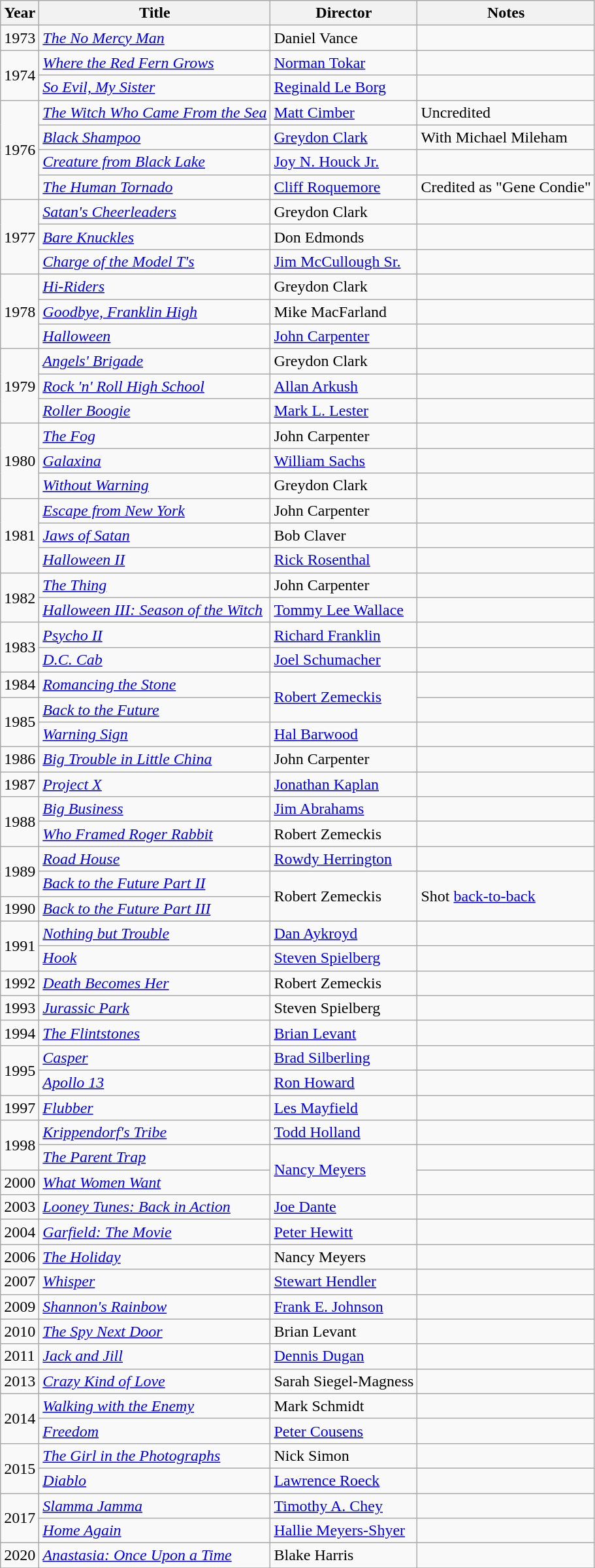<table class="wikitable">
<tr>
<th>Year</th>
<th>Title</th>
<th>Director</th>
<th>Notes</th>
</tr>
<tr>
<td>1973</td>
<td><em><a href='#'>The No Mercy Man</a></em></td>
<td>Daniel Vance</td>
<td></td>
</tr>
<tr>
<td rowspan=2>1974</td>
<td><em><a href='#'>Where the Red Fern Grows</a></em></td>
<td><a href='#'>Norman Tokar</a></td>
<td></td>
</tr>
<tr>
<td><em><a href='#'>So Evil, My Sister</a></em></td>
<td><a href='#'>Reginald Le Borg</a></td>
<td></td>
</tr>
<tr>
<td rowspan=4>1976</td>
<td><em><a href='#'>The Witch Who Came From the Sea</a></em></td>
<td><a href='#'>Matt Cimber</a></td>
<td>Uncredited</td>
</tr>
<tr>
<td><em><a href='#'>Black Shampoo</a></em></td>
<td><a href='#'>Greydon Clark</a></td>
<td>With Michael Mileham</td>
</tr>
<tr>
<td><em><a href='#'>Creature from Black Lake</a></em></td>
<td><a href='#'>Joy N. Houck Jr.</a></td>
<td></td>
</tr>
<tr>
<td><em><a href='#'>The Human Tornado</a></em></td>
<td><a href='#'>Cliff Roquemore</a></td>
<td>Credited as "Gene Condie"</td>
</tr>
<tr>
<td rowspan=3>1977</td>
<td><em><a href='#'>Satan's Cheerleaders</a></em></td>
<td>Greydon Clark</td>
<td></td>
</tr>
<tr>
<td><em><a href='#'>Bare Knuckles</a></em></td>
<td>Don Edmonds</td>
<td></td>
</tr>
<tr>
<td><em><a href='#'>Charge of the Model T's</a></em></td>
<td><a href='#'>Jim McCullough Sr.</a></td>
<td></td>
</tr>
<tr>
<td rowspan=3>1978</td>
<td><em><a href='#'>Hi-Riders</a></em></td>
<td>Greydon Clark</td>
<td></td>
</tr>
<tr>
<td><em><a href='#'>Goodbye, Franklin High</a></em></td>
<td>Mike MacFarland</td>
<td></td>
</tr>
<tr>
<td><em><a href='#'>Halloween</a></em></td>
<td><a href='#'>John Carpenter</a></td>
<td></td>
</tr>
<tr>
<td rowspan=3>1979</td>
<td><em><a href='#'>Angels' Brigade</a></em></td>
<td>Greydon Clark</td>
<td></td>
</tr>
<tr>
<td><em><a href='#'>Rock 'n' Roll High School</a></em></td>
<td><a href='#'>Allan Arkush</a></td>
<td></td>
</tr>
<tr>
<td><em><a href='#'>Roller Boogie</a></em></td>
<td><a href='#'>Mark L. Lester</a></td>
<td></td>
</tr>
<tr>
<td rowspan=3>1980</td>
<td><em><a href='#'>The Fog</a></em></td>
<td>John Carpenter</td>
<td></td>
</tr>
<tr>
<td><em><a href='#'>Galaxina</a></em></td>
<td><a href='#'>William Sachs</a></td>
<td></td>
</tr>
<tr>
<td><em><a href='#'>Without Warning</a></em></td>
<td>Greydon Clark</td>
<td></td>
</tr>
<tr>
<td rowspan=3>1981</td>
<td><em><a href='#'>Escape from New York</a></em></td>
<td>John Carpenter</td>
<td></td>
</tr>
<tr>
<td><em><a href='#'>Jaws of Satan</a></em></td>
<td>Bob Claver</td>
<td></td>
</tr>
<tr>
<td><em><a href='#'>Halloween II</a></em></td>
<td><a href='#'>Rick Rosenthal</a></td>
<td></td>
</tr>
<tr>
<td rowspan=2>1982</td>
<td><em><a href='#'>The Thing</a></em></td>
<td>John Carpenter</td>
<td></td>
</tr>
<tr>
<td><em><a href='#'>Halloween III: Season of the Witch</a></em></td>
<td><a href='#'>Tommy Lee Wallace</a></td>
<td></td>
</tr>
<tr>
<td rowspan=2>1983</td>
<td><em><a href='#'>Psycho II</a></em></td>
<td><a href='#'>Richard Franklin</a></td>
<td></td>
</tr>
<tr>
<td><em><a href='#'>D.C. Cab</a></em></td>
<td><a href='#'>Joel Schumacher</a></td>
<td></td>
</tr>
<tr>
<td>1984</td>
<td><em><a href='#'>Romancing the Stone</a></em></td>
<td rowspan=2><a href='#'>Robert Zemeckis</a></td>
<td></td>
</tr>
<tr>
<td rowspan=2>1985</td>
<td><em><a href='#'>Back to the Future</a></em></td>
<td></td>
</tr>
<tr>
<td><em><a href='#'>Warning Sign</a></em></td>
<td><a href='#'>Hal Barwood</a></td>
<td></td>
</tr>
<tr>
<td>1986</td>
<td><em><a href='#'>Big Trouble in Little China</a></em></td>
<td>John Carpenter</td>
<td></td>
</tr>
<tr>
<td>1987</td>
<td><em><a href='#'>Project X</a></em></td>
<td><a href='#'>Jonathan Kaplan</a></td>
<td></td>
</tr>
<tr>
<td rowspan=2>1988</td>
<td><em><a href='#'>Big Business</a></em></td>
<td><a href='#'>Jim Abrahams</a></td>
<td></td>
</tr>
<tr>
<td><em><a href='#'>Who Framed Roger Rabbit</a></em></td>
<td>Robert Zemeckis</td>
<td></td>
</tr>
<tr>
<td rowspan=2>1989</td>
<td><em><a href='#'>Road House</a></em></td>
<td><a href='#'>Rowdy Herrington</a></td>
<td></td>
</tr>
<tr>
<td><em><a href='#'>Back to the Future Part II</a></em></td>
<td rowspan=2>Robert Zemeckis</td>
<td rowspan=2>Shot <a href='#'>back-to-back</a></td>
</tr>
<tr>
<td>1990</td>
<td><em><a href='#'>Back to the Future Part III</a></em></td>
</tr>
<tr>
<td rowspan=2>1991</td>
<td><em><a href='#'>Nothing but Trouble</a></em></td>
<td><a href='#'>Dan Aykroyd</a></td>
<td></td>
</tr>
<tr>
<td><em><a href='#'>Hook</a></em></td>
<td><a href='#'>Steven Spielberg</a></td>
<td></td>
</tr>
<tr>
<td>1992</td>
<td><em><a href='#'>Death Becomes Her</a></em></td>
<td>Robert Zemeckis</td>
<td></td>
</tr>
<tr>
<td>1993</td>
<td><em><a href='#'>Jurassic Park</a></em></td>
<td>Steven Spielberg</td>
<td></td>
</tr>
<tr>
<td>1994</td>
<td><em><a href='#'>The Flintstones</a></em></td>
<td><a href='#'>Brian Levant</a></td>
<td></td>
</tr>
<tr>
<td rowspan=2>1995</td>
<td><em><a href='#'>Casper</a></em></td>
<td><a href='#'>Brad Silberling</a></td>
<td></td>
</tr>
<tr>
<td><em><a href='#'>Apollo 13</a></em></td>
<td><a href='#'>Ron Howard</a></td>
<td></td>
</tr>
<tr>
<td>1997</td>
<td><em><a href='#'>Flubber</a></em></td>
<td><a href='#'>Les Mayfield</a></td>
<td></td>
</tr>
<tr>
<td rowspan=2>1998</td>
<td><em><a href='#'>Krippendorf's Tribe</a></em></td>
<td><a href='#'>Todd Holland</a></td>
<td></td>
</tr>
<tr>
<td><em><a href='#'>The Parent Trap</a></em></td>
<td rowspan=2><a href='#'>Nancy Meyers</a></td>
<td></td>
</tr>
<tr>
<td>2000</td>
<td><em><a href='#'>What Women Want</a></em></td>
<td></td>
</tr>
<tr>
<td>2003</td>
<td><em><a href='#'>Looney Tunes: Back in Action</a></em></td>
<td><a href='#'>Joe Dante</a></td>
<td></td>
</tr>
<tr>
<td>2004</td>
<td><em><a href='#'>Garfield: The Movie</a></em></td>
<td><a href='#'>Peter Hewitt</a></td>
<td></td>
</tr>
<tr>
<td>2006</td>
<td><em><a href='#'>The Holiday</a></em></td>
<td>Nancy Meyers</td>
<td></td>
</tr>
<tr>
<td>2007</td>
<td><em><a href='#'>Whisper</a></em></td>
<td><a href='#'>Stewart Hendler</a></td>
<td></td>
</tr>
<tr>
<td>2009</td>
<td><em><a href='#'>Shannon's Rainbow</a></em></td>
<td><a href='#'>Frank E. Johnson</a></td>
<td></td>
</tr>
<tr>
<td>2010</td>
<td><em><a href='#'>The Spy Next Door</a></em></td>
<td>Brian Levant</td>
<td></td>
</tr>
<tr>
<td>2011</td>
<td><em><a href='#'>Jack and Jill</a></em></td>
<td><a href='#'>Dennis Dugan</a></td>
<td></td>
</tr>
<tr>
<td>2013</td>
<td><em><a href='#'>Crazy Kind of Love</a></em></td>
<td>Sarah Siegel-Magness</td>
<td></td>
</tr>
<tr>
<td rowspan=2>2014</td>
<td><em><a href='#'>Walking with the Enemy</a></em></td>
<td>Mark Schmidt</td>
<td></td>
</tr>
<tr>
<td><em><a href='#'>Freedom</a></em></td>
<td><a href='#'>Peter Cousens</a></td>
<td></td>
</tr>
<tr>
<td rowspan=2>2015</td>
<td><em><a href='#'>The Girl in the Photographs</a></em></td>
<td>Nick Simon</td>
<td></td>
</tr>
<tr>
<td><em><a href='#'>Diablo</a></em></td>
<td><a href='#'>Lawrence Roeck</a></td>
<td></td>
</tr>
<tr>
<td rowspan=2>2017</td>
<td><em><a href='#'>Slamma Jamma</a></em></td>
<td><a href='#'>Timothy A. Chey</a></td>
<td></td>
</tr>
<tr>
<td><em><a href='#'>Home Again</a></em></td>
<td><a href='#'>Hallie Meyers-Shyer</a></td>
<td></td>
</tr>
<tr>
<td>2020</td>
<td><em><a href='#'>Anastasia: Once Upon a Time</a></em></td>
<td>Blake Harris</td>
<td></td>
</tr>
<tr>
</tr>
</table>
